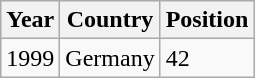<table class="wikitable">
<tr>
<th>Year</th>
<th>Country</th>
<th>Position</th>
</tr>
<tr>
<td>1999</td>
<td>Germany</td>
<td>42</td>
</tr>
</table>
